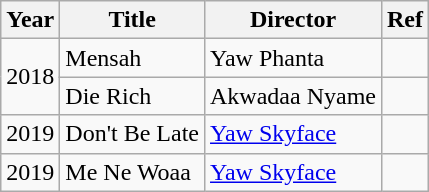<table class="wikitable">
<tr>
<th>Year</th>
<th>Title</th>
<th>Director</th>
<th>Ref</th>
</tr>
<tr>
<td rowspan="2">2018</td>
<td>Mensah</td>
<td>Yaw Phanta</td>
<td></td>
</tr>
<tr>
<td>Die Rich</td>
<td>Akwadaa Nyame</td>
<td></td>
</tr>
<tr>
<td>2019</td>
<td>Don't Be Late</td>
<td><a href='#'>Yaw Skyface</a></td>
<td></td>
</tr>
<tr>
<td>2019</td>
<td>Me Ne Woaa</td>
<td><a href='#'>Yaw Skyface</a></td>
<td></td>
</tr>
</table>
